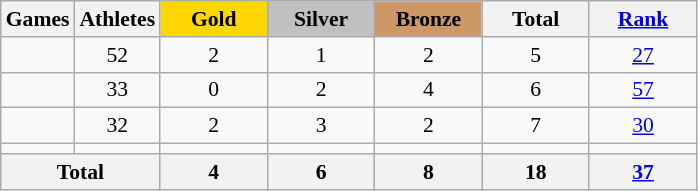<table class="wikitable sortable" style="text-align:center; font-size:90%;">
<tr>
<th>Games</th>
<th>Athletes</th>
<th style="background:gold; width:4.5em; font-weight:bold;">Gold</th>
<th style="background:silver; width:4.5em; font-weight:bold;">Silver</th>
<th style="background:#cc9966; width:4.5em; font-weight:bold;">Bronze</th>
<th style="width:4.5em; font-weight:bold;">Total</th>
<th style="width:4.5em; font-weight:bold;"><a href='#'>Rank</a></th>
</tr>
<tr>
<td align=left></td>
<td>52</td>
<td>2</td>
<td>1</td>
<td>2</td>
<td>5</td>
<td><a href='#'>27</a></td>
</tr>
<tr>
<td align=left></td>
<td>33</td>
<td>0</td>
<td>2</td>
<td>4</td>
<td>6</td>
<td><a href='#'>57</a></td>
</tr>
<tr>
<td align=left></td>
<td>32</td>
<td>2</td>
<td>3</td>
<td>2</td>
<td>7</td>
<td><a href='#'>30</a></td>
</tr>
<tr>
<td align=left><em></em></td>
<td></td>
<td></td>
<td></td>
<td></td>
<td></td>
<td></td>
</tr>
<tr>
<th colspan=2>Total</th>
<th>4</th>
<th>6</th>
<th>8</th>
<th>18</th>
<th><a href='#'>37</a></th>
</tr>
</table>
